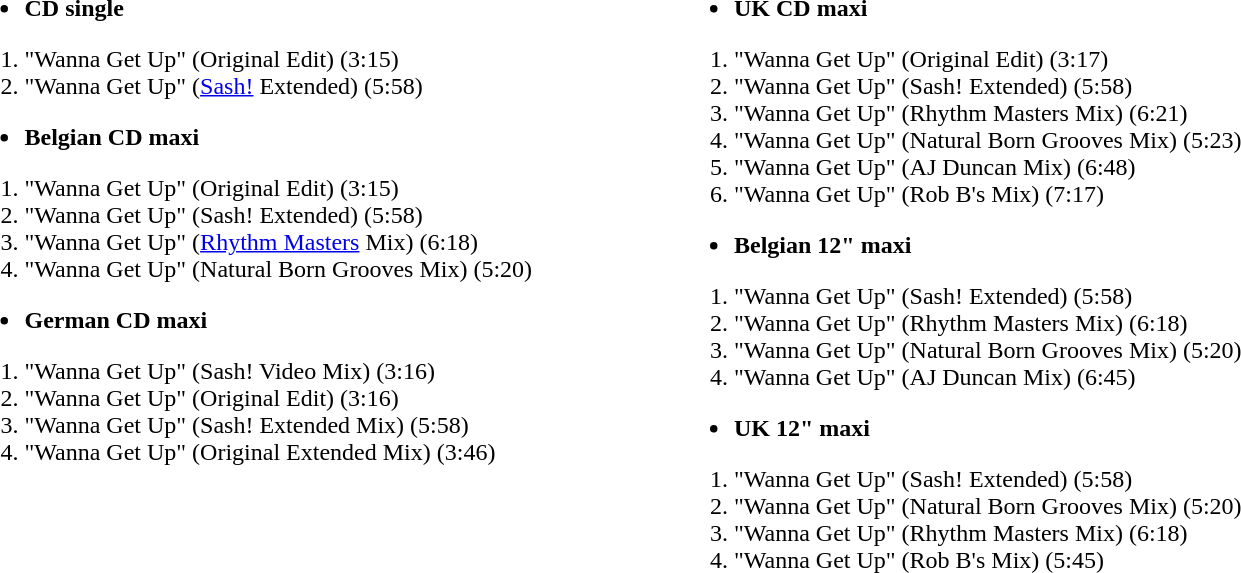<table width=75% style="font-size:100%;">
<tr>
<td valign="top"><br><ul><li><strong>CD single</strong></li></ul><ol><li>"Wanna Get Up" (Original Edit) (3:15)</li><li>"Wanna Get Up" (<a href='#'>Sash!</a> Extended) (5:58)</li></ol><ul><li><strong>Belgian CD maxi</strong></li></ul><ol><li>"Wanna Get Up" (Original Edit) (3:15)</li><li>"Wanna Get Up" (Sash! Extended) (5:58)</li><li>"Wanna Get Up" (<a href='#'>Rhythm Masters</a> Mix) (6:18)</li><li>"Wanna Get Up" (Natural Born Grooves Mix) (5:20)</li></ol><ul><li><strong>German CD maxi</strong></li></ul><ol><li>"Wanna Get Up" (Sash! Video Mix) (3:16)</li><li>"Wanna Get Up" (Original Edit) (3:16)</li><li>"Wanna Get Up" (Sash! Extended Mix) (5:58)</li><li>"Wanna Get Up" (Original Extended Mix) (3:46)</li></ol></td>
<td valign="top"><br><ul><li><strong>UK CD maxi</strong></li></ul><ol><li>"Wanna Get Up" (Original Edit) (3:17)</li><li>"Wanna Get Up" (Sash! Extended) (5:58)</li><li>"Wanna Get Up" (Rhythm Masters Mix) (6:21)</li><li>"Wanna Get Up" (Natural Born Grooves Mix) (5:23)</li><li>"Wanna Get Up" (AJ Duncan Mix) (6:48)</li><li>"Wanna Get Up" (Rob B's Mix) (7:17)</li></ol><ul><li><strong>Belgian 12" maxi</strong></li></ul><ol><li>"Wanna Get Up" (Sash! Extended) (5:58)</li><li>"Wanna Get Up" (Rhythm Masters Mix) (6:18)</li><li>"Wanna Get Up" (Natural Born Grooves Mix) (5:20)</li><li>"Wanna Get Up" (AJ Duncan Mix) (6:45)</li></ol><ul><li><strong>UK 12" maxi</strong></li></ul><ol><li>"Wanna Get Up" (Sash! Extended) (5:58)</li><li>"Wanna Get Up" (Natural Born Grooves Mix) (5:20)</li><li>"Wanna Get Up" (Rhythm Masters Mix) (6:18)</li><li>"Wanna Get Up" (Rob B's Mix) (5:45)</li></ol></td>
</tr>
<tr>
</tr>
</table>
